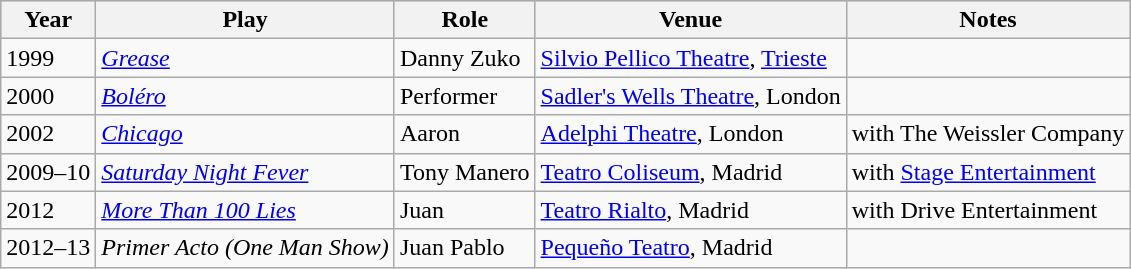<table class="wikitable">
<tr style="background:#b0c4de; text-align:center;">
<th>Year</th>
<th>Play</th>
<th>Role</th>
<th>Venue</th>
<th>Notes</th>
</tr>
<tr>
<td>1999</td>
<td><em><a href='#'>Grease</a></em></td>
<td>Danny Zuko</td>
<td><a href='#'>Silvio Pellico Theatre</a>, <a href='#'>Trieste</a></td>
<td></td>
</tr>
<tr>
<td>2000</td>
<td><em><a href='#'>Boléro</a></em></td>
<td>Performer</td>
<td><a href='#'>Sadler's Wells Theatre</a>, London</td>
<td></td>
</tr>
<tr>
<td>2002</td>
<td><em><a href='#'>Chicago</a></em></td>
<td>Aaron</td>
<td><a href='#'>Adelphi Theatre</a>, London</td>
<td>with The Weissler Company</td>
</tr>
<tr>
<td>2009–10</td>
<td><em><a href='#'>Saturday Night Fever</a></em></td>
<td>Tony Manero</td>
<td><a href='#'>Teatro Coliseum</a>, Madrid</td>
<td>with <a href='#'>Stage Entertainment</a></td>
</tr>
<tr>
<td>2012</td>
<td><em><a href='#'>More Than 100 Lies</a></em></td>
<td>Juan</td>
<td><a href='#'>Teatro Rialto</a>, Madrid</td>
<td>with Drive Entertainment</td>
</tr>
<tr>
<td>2012–13</td>
<td><em>Primer Acto (One Man Show)</em></td>
<td>Juan Pablo</td>
<td><a href='#'>Pequeño Teatro</a>, Madrid</td>
<td></td>
</tr>
</table>
